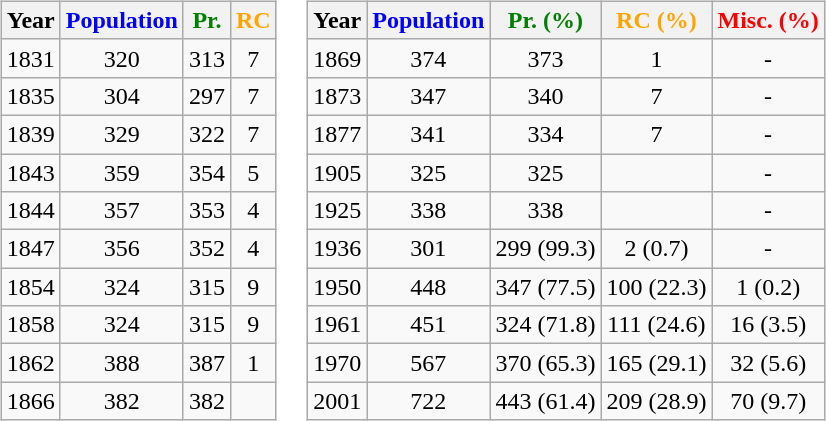<table>
<tr>
<td style="vertical-align:top"><br><table class="wikitable" style="text-align:center">
<tr>
<th>Year</th>
<th style="color: blue;">Population</th>
<th style="color: green;">Pr.</th>
<th style="color: orange;">RC</th>
</tr>
<tr>
<td>1831</td>
<td>320</td>
<td>313</td>
<td>7</td>
</tr>
<tr>
<td>1835</td>
<td>304</td>
<td>297</td>
<td>7</td>
</tr>
<tr>
<td>1839</td>
<td>329</td>
<td>322</td>
<td>7</td>
</tr>
<tr>
<td>1843</td>
<td>359</td>
<td>354</td>
<td>5</td>
</tr>
<tr>
<td>1844</td>
<td>357</td>
<td>353</td>
<td>4</td>
</tr>
<tr>
<td>1847</td>
<td>356</td>
<td>352</td>
<td>4</td>
</tr>
<tr>
<td>1854</td>
<td>324</td>
<td>315</td>
<td>9</td>
</tr>
<tr>
<td>1858</td>
<td>324</td>
<td>315</td>
<td>9</td>
</tr>
<tr>
<td>1862</td>
<td>388</td>
<td>387</td>
<td>1</td>
</tr>
<tr>
<td>1866</td>
<td>382</td>
<td>382</td>
<td></td>
</tr>
</table>
</td>
<td style="vertical-align:top"><br><table class="wikitable" style="text-align:center">
<tr>
<th>Year</th>
<th style="color: blue;">Population</th>
<th style="color: green;">Pr. (%)</th>
<th style="color: orange;">RC (%)</th>
<th style="color: red;">Misc. (%)</th>
</tr>
<tr>
<td>1869</td>
<td>374</td>
<td>373</td>
<td>1</td>
<td>-</td>
</tr>
<tr>
<td>1873</td>
<td>347</td>
<td>340</td>
<td>7</td>
<td>-</td>
</tr>
<tr>
<td>1877</td>
<td>341</td>
<td>334</td>
<td>7</td>
<td>-</td>
</tr>
<tr>
<td>1905</td>
<td>325</td>
<td>325</td>
<td></td>
<td>-</td>
</tr>
<tr>
<td>1925</td>
<td>338</td>
<td>338</td>
<td></td>
<td>-</td>
</tr>
<tr>
<td>1936</td>
<td>301</td>
<td>299 (99.3)</td>
<td>2 (0.7)</td>
<td>-</td>
</tr>
<tr>
<td>1950</td>
<td>448</td>
<td>347 (77.5)</td>
<td>100 (22.3)</td>
<td>1 (0.2)</td>
</tr>
<tr>
<td>1961</td>
<td>451</td>
<td>324 (71.8)</td>
<td>111 (24.6)</td>
<td>16 (3.5)</td>
</tr>
<tr>
<td>1970</td>
<td>567</td>
<td>370 (65.3)</td>
<td>165 (29.1)</td>
<td>32 (5.6)</td>
</tr>
<tr>
<td>2001</td>
<td>722</td>
<td>443 (61.4)</td>
<td>209 (28.9)</td>
<td>70 (9.7)</td>
</tr>
</table>
</td>
</tr>
</table>
